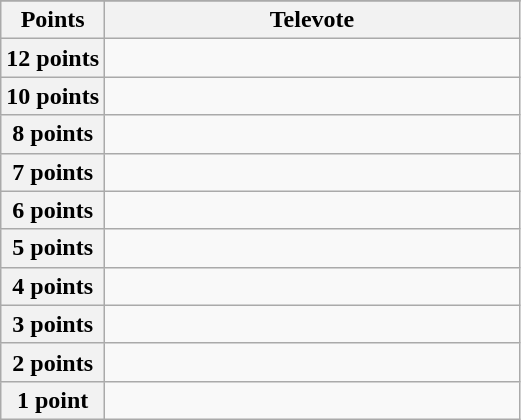<table class="wikitable">
<tr>
</tr>
<tr>
<th scope="col" width="20%">Points</th>
<th scope="col" width="80%">Televote</th>
</tr>
<tr>
<th scope="row">12 points</th>
<td></td>
</tr>
<tr>
<th scope="row">10 points</th>
<td></td>
</tr>
<tr>
<th scope="row">8 points</th>
<td></td>
</tr>
<tr>
<th scope="row">7 points</th>
<td></td>
</tr>
<tr>
<th scope="row">6 points</th>
<td></td>
</tr>
<tr>
<th scope="row">5 points</th>
<td></td>
</tr>
<tr>
<th scope="row">4 points</th>
<td></td>
</tr>
<tr>
<th scope="row">3 points</th>
<td></td>
</tr>
<tr>
<th scope="row">2 points</th>
<td></td>
</tr>
<tr>
<th scope="row">1 point</th>
<td></td>
</tr>
</table>
